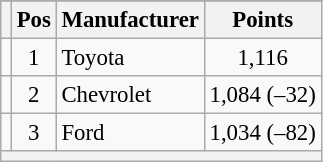<table class="wikitable" style="font-size:95%">
<tr>
</tr>
<tr>
<th></th>
<th>Pos</th>
<th>Manufacturer</th>
<th>Points</th>
</tr>
<tr>
<td align="left"></td>
<td style="text-align:center;">1</td>
<td>Toyota</td>
<td style="text-align:center;">1,116</td>
</tr>
<tr>
<td align="left"></td>
<td style="text-align:center;">2</td>
<td>Chevrolet</td>
<td style="text-align:center;">1,084 (–32)</td>
</tr>
<tr>
<td align="left"></td>
<td style="text-align:center;">3</td>
<td>Ford</td>
<td style="text-align:center;">1,034 (–82)</td>
</tr>
<tr class="sortbottom">
<th colspan="9"></th>
</tr>
</table>
